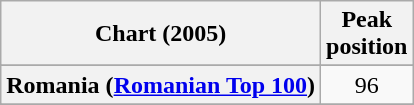<table class="wikitable sortable plainrowheaders" style="text-align:center">
<tr>
<th scope="col">Chart (2005)</th>
<th scope="col">Peak<br>position</th>
</tr>
<tr>
</tr>
<tr>
<th scope="row">Romania (<a href='#'>Romanian Top 100</a>)</th>
<td>96</td>
</tr>
<tr>
</tr>
<tr>
</tr>
<tr>
</tr>
</table>
